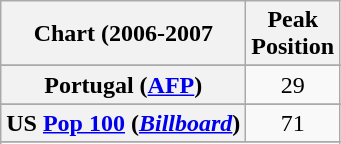<table class="wikitable sortable plainrowheaders">
<tr>
<th>Chart (2006-2007</th>
<th>Peak<br>Position</th>
</tr>
<tr>
</tr>
<tr>
<th scope="row">Portugal (<a href='#'>AFP</a>)</th>
<td align="center">29</td>
</tr>
<tr>
</tr>
<tr>
</tr>
<tr>
</tr>
<tr>
</tr>
<tr>
<th scope="row">US <a href='#'>Pop 100</a> (<a href='#'><em>Billboard</em></a>)</th>
<td align="center">71</td>
</tr>
<tr>
</tr>
<tr>
</tr>
</table>
